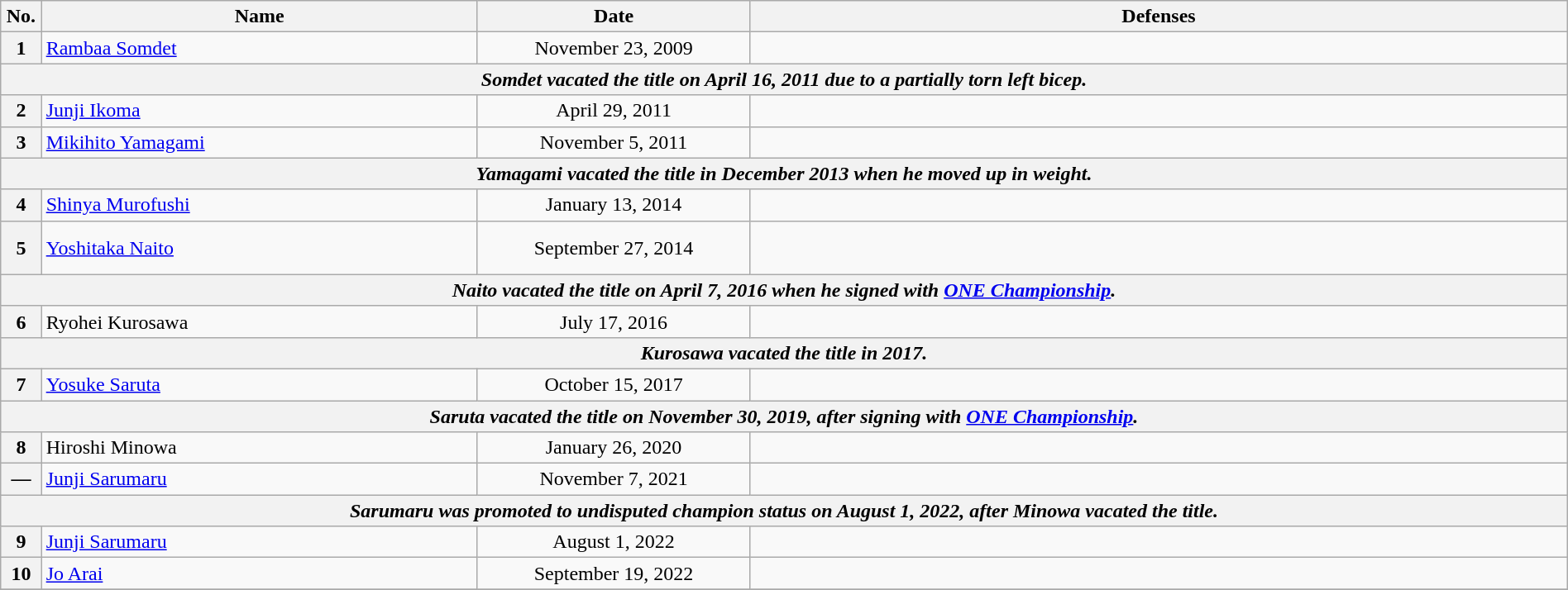<table class="wikitable" width=100%>
<tr>
<th width=1%>No.</th>
<th width=24%>Name</th>
<th width=15%>Date</th>
<th width=45%>Defenses</th>
</tr>
<tr>
<th>1</th>
<td> <a href='#'>Rambaa Somdet</a><br></td>
<td align=center>November 23, 2009</td>
<td></td>
</tr>
<tr>
<th colspan=4 align=center><em>Somdet vacated the title on April 16, 2011 due to a partially torn left bicep.</em></th>
</tr>
<tr>
<th>2</th>
<td> <a href='#'>Junji Ikoma</a><br></td>
<td align=center>April 29, 2011</td>
<td></td>
</tr>
<tr>
<th>3</th>
<td> <a href='#'>Mikihito Yamagami</a></td>
<td align=center>November 5, 2011</td>
<td></td>
</tr>
<tr>
<th colspan=4 align=center><em>Yamagami vacated the title in December 2013 when he moved up in weight.</em></th>
</tr>
<tr>
<th>4</th>
<td> <a href='#'>Shinya Murofushi</a><br></td>
<td align=center>January 13, 2014</td>
<td></td>
</tr>
<tr>
<th>5</th>
<td> <a href='#'>Yoshitaka Naito</a></td>
<td align=center>September 27, 2014</td>
<td><br><br>
</td>
</tr>
<tr>
<th colspan=4 align=center><em>Naito vacated the title on April 7, 2016 when he signed with <a href='#'>ONE Championship</a>.</em></th>
</tr>
<tr>
<th>6</th>
<td> Ryohei Kurosawa<br></td>
<td align=center>July 17, 2016</td>
<td></td>
</tr>
<tr>
<th colspan=4 align=center><em>Kurosawa vacated the title in 2017.</em></th>
</tr>
<tr>
<th>7</th>
<td> <a href='#'>Yosuke Saruta</a><br></td>
<td align=center>October 15, 2017</td>
<td></td>
</tr>
<tr>
<th colspan=4 align=center><em>Saruta vacated the title on November 30, 2019, after signing with <a href='#'>ONE Championship</a>.</em></th>
</tr>
<tr>
<th>8</th>
<td> Hiroshi Minowa<br></td>
<td align=center>January 26, 2020</td>
<td></td>
</tr>
<tr>
<th>—</th>
<td> <a href='#'>Junji Sarumaru</a><br></td>
<td align=center>November 7, 2021</td>
<td></td>
</tr>
<tr>
<th colspan=4 align=center><em>Sarumaru was promoted to undisputed champion status on August 1, 2022, after Minowa vacated the title.</em></th>
</tr>
<tr>
<th>9</th>
<td> <a href='#'>Junji Sarumaru</a><br></td>
<td align=center>August 1, 2022</td>
<td></td>
</tr>
<tr>
<th>10</th>
<td align=left> <a href='#'>Jo Arai</a> <br></td>
<td align=center>September 19, 2022</td>
<td></td>
</tr>
<tr>
</tr>
</table>
